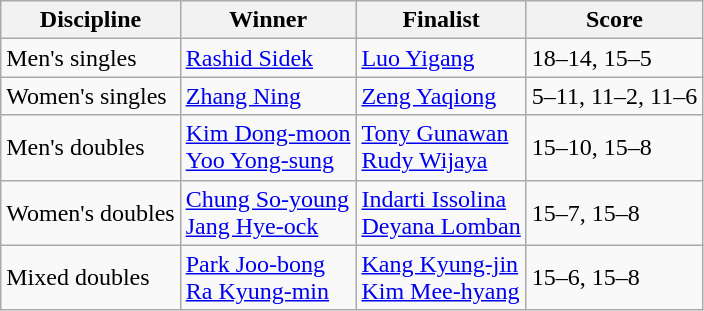<table class=wikitable>
<tr>
<th>Discipline</th>
<th>Winner</th>
<th>Finalist</th>
<th>Score</th>
</tr>
<tr>
<td>Men's singles</td>
<td> <a href='#'>Rashid Sidek</a></td>
<td> <a href='#'>Luo Yigang</a></td>
<td>18–14, 15–5</td>
</tr>
<tr>
<td>Women's singles</td>
<td> <a href='#'>Zhang Ning</a></td>
<td> <a href='#'>Zeng Yaqiong</a></td>
<td>5–11, 11–2, 11–6</td>
</tr>
<tr>
<td>Men's doubles</td>
<td> <a href='#'>Kim Dong-moon</a><br> <a href='#'>Yoo Yong-sung</a></td>
<td> <a href='#'>Tony Gunawan</a><br> <a href='#'>Rudy Wijaya</a></td>
<td>15–10, 15–8</td>
</tr>
<tr>
<td>Women's doubles</td>
<td> <a href='#'>Chung So-young</a><br> <a href='#'>Jang Hye-ock</a></td>
<td> <a href='#'>Indarti Issolina</a><br> <a href='#'>Deyana Lomban</a></td>
<td>15–7, 15–8</td>
</tr>
<tr>
<td>Mixed doubles</td>
<td> <a href='#'>Park Joo-bong</a><br> <a href='#'>Ra Kyung-min</a></td>
<td> <a href='#'>Kang Kyung-jin</a><br> <a href='#'>Kim Mee-hyang</a></td>
<td>15–6, 15–8</td>
</tr>
</table>
